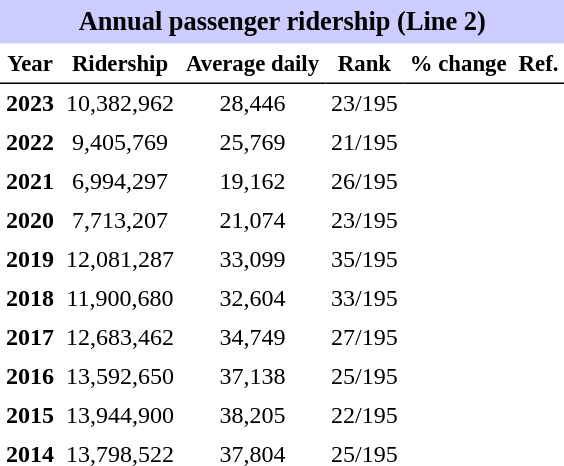<table class="toccolours" cellpadding="4" cellspacing="0" style="text-align:right;">
<tr>
<th colspan="6"  style="background-color:#ccf; background-color:#ccf; font-size:110%; text-align:center;">Annual passenger ridership (Line 2)</th>
</tr>
<tr style="font-size:95%; text-align:center">
<th style="border-bottom:1px solid black">Year</th>
<th style="border-bottom:1px solid black">Ridership</th>
<th style="border-bottom:1px solid black">Average daily</th>
<th style="border-bottom:1px solid black">Rank</th>
<th style="border-bottom:1px solid black">% change</th>
<th style="border-bottom:1px solid black">Ref.</th>
</tr>
<tr style="text-align:center;">
<td><strong>2023</strong></td>
<td>10,382,962</td>
<td>28,446</td>
<td>23/195</td>
<td></td>
<td></td>
</tr>
<tr style="text-align:center;">
<td><strong>2022</strong></td>
<td>9,405,769</td>
<td>25,769</td>
<td>21/195</td>
<td></td>
<td></td>
</tr>
<tr style="text-align:center;">
<td><strong>2021</strong></td>
<td>6,994,297</td>
<td>19,162</td>
<td>26/195</td>
<td></td>
<td></td>
</tr>
<tr style="text-align:center;">
<td><strong>2020</strong></td>
<td>7,713,207</td>
<td>21,074</td>
<td>23/195</td>
<td></td>
<td></td>
</tr>
<tr style="text-align:center;">
<td><strong>2019</strong></td>
<td>12,081,287</td>
<td>33,099</td>
<td>35/195</td>
<td></td>
<td></td>
</tr>
<tr style="text-align:center;">
<td><strong>2018</strong></td>
<td>11,900,680</td>
<td>32,604</td>
<td>33/195</td>
<td></td>
<td></td>
</tr>
<tr style="text-align:center;">
<td><strong>2017</strong></td>
<td>12,683,462</td>
<td>34,749</td>
<td>27/195</td>
<td></td>
<td></td>
</tr>
<tr style="text-align:center;">
<td><strong>2016</strong></td>
<td>13,592,650</td>
<td>37,138</td>
<td>25/195</td>
<td></td>
<td></td>
</tr>
<tr style="text-align:center;">
<td><strong>2015</strong></td>
<td>13,944,900</td>
<td>38,205</td>
<td>22/195</td>
<td></td>
<td></td>
</tr>
<tr style="text-align:center;">
<td><strong>2014</strong></td>
<td>13,798,522</td>
<td>37,804</td>
<td>25/195</td>
<td></td>
<td></td>
</tr>
</table>
